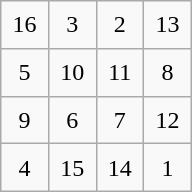<table class="wikitable" style="margin-left:auto;margin-right:auto;text-align:center;width:8em;height:8em;table-layout:fixed;">
<tr>
<td>16</td>
<td>3</td>
<td>2</td>
<td>13</td>
</tr>
<tr>
<td>5</td>
<td>10</td>
<td>11</td>
<td>8</td>
</tr>
<tr>
<td>9</td>
<td>6</td>
<td>7</td>
<td>12</td>
</tr>
<tr>
<td>4</td>
<td>15</td>
<td>14</td>
<td>1</td>
</tr>
</table>
